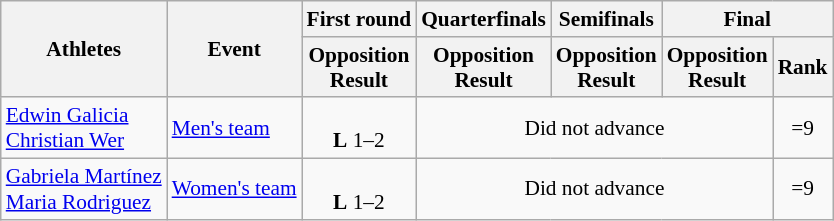<table class="wikitable" style="font-size:89%">
<tr>
<th rowspan="2">Athletes</th>
<th rowspan="2">Event</th>
<th>First round</th>
<th>Quarterfinals</th>
<th>Semifinals</th>
<th colspan="2">Final</th>
</tr>
<tr>
<th>Opposition<br>Result</th>
<th>Opposition<br>Result</th>
<th>Opposition<br>Result</th>
<th>Opposition<br>Result</th>
<th>Rank</th>
</tr>
<tr align=center>
<td align=left><a href='#'>Edwin Galicia</a><br><a href='#'>Christian Wer</a></td>
<td align=left><a href='#'>Men's team</a></td>
<td><br><strong>L</strong> 1–2</td>
<td colspan="3">Did not advance</td>
<td>=9</td>
</tr>
<tr align=center>
<td align=left><a href='#'>Gabriela Martínez</a><br><a href='#'>Maria Rodriguez</a></td>
<td align=left><a href='#'>Women's team</a></td>
<td><br><strong>L</strong> 1–2</td>
<td colspan="3">Did not advance</td>
<td>=9</td>
</tr>
</table>
